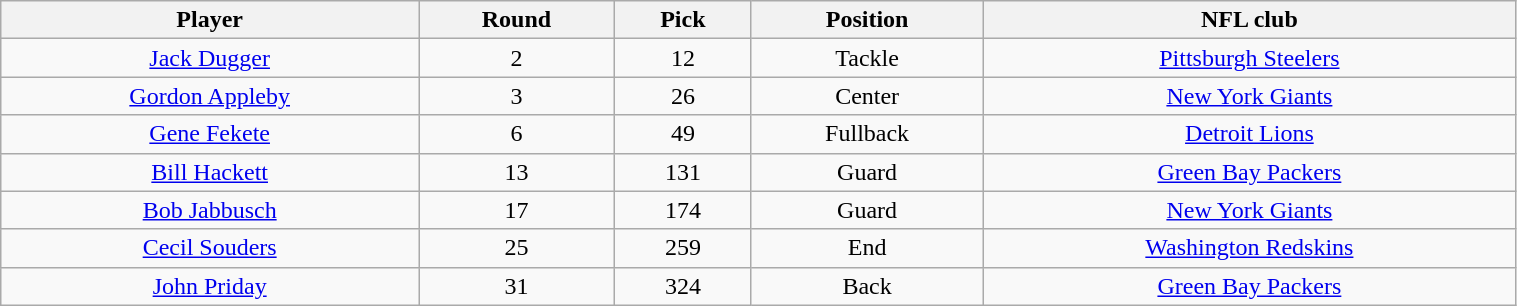<table class="wikitable" width="80%">
<tr>
<th>Player</th>
<th>Round</th>
<th>Pick</th>
<th>Position</th>
<th>NFL club</th>
</tr>
<tr align="center" bgcolor="">
<td><a href='#'>Jack Dugger</a></td>
<td>2</td>
<td>12</td>
<td>Tackle</td>
<td><a href='#'>Pittsburgh Steelers</a></td>
</tr>
<tr align="center" bgcolor="">
<td><a href='#'>Gordon Appleby</a></td>
<td>3</td>
<td>26</td>
<td>Center</td>
<td><a href='#'>New York Giants</a></td>
</tr>
<tr align="center" bgcolor="">
<td><a href='#'>Gene Fekete</a></td>
<td>6</td>
<td>49</td>
<td>Fullback</td>
<td><a href='#'>Detroit Lions</a></td>
</tr>
<tr align="center" bgcolor="">
<td><a href='#'>Bill Hackett</a></td>
<td>13</td>
<td>131</td>
<td>Guard</td>
<td><a href='#'>Green Bay Packers</a></td>
</tr>
<tr align="center" bgcolor="">
<td><a href='#'>Bob Jabbusch</a></td>
<td>17</td>
<td>174</td>
<td>Guard</td>
<td><a href='#'>New York Giants</a></td>
</tr>
<tr align="center" bgcolor="">
<td><a href='#'>Cecil Souders</a></td>
<td>25</td>
<td>259</td>
<td>End</td>
<td><a href='#'>Washington Redskins</a></td>
</tr>
<tr align="center" bgcolor="">
<td><a href='#'>John Priday</a></td>
<td>31</td>
<td>324</td>
<td>Back</td>
<td><a href='#'>Green Bay Packers</a></td>
</tr>
</table>
